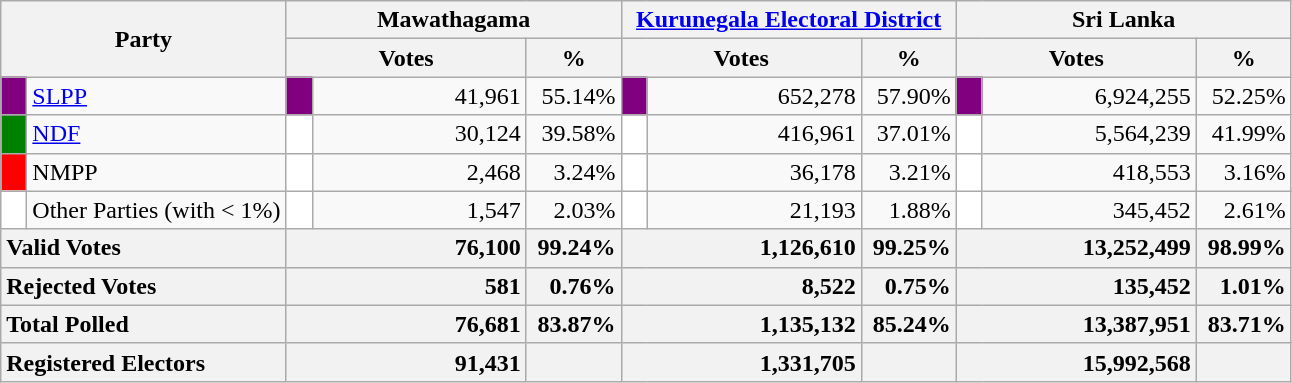<table class="wikitable">
<tr>
<th colspan="2" width="144px"rowspan="2">Party</th>
<th colspan="3" width="216px">Mawathagama</th>
<th colspan="3" width="216px"><a href='#'>Kurunegala Electoral District</a></th>
<th colspan="3" width="216px">Sri Lanka</th>
</tr>
<tr>
<th colspan="2" width="144px">Votes</th>
<th>%</th>
<th colspan="2" width="144px">Votes</th>
<th>%</th>
<th colspan="2" width="144px">Votes</th>
<th>%</th>
</tr>
<tr>
<td style="background-color:purple;" width="10px"></td>
<td style="text-align:left;"><a href='#'>SLPP</a></td>
<td style="background-color:purple;" width="10px"></td>
<td style="text-align:right;">41,961</td>
<td style="text-align:right;">55.14%</td>
<td style="background-color:purple;" width="10px"></td>
<td style="text-align:right;">652,278</td>
<td style="text-align:right;">57.90%</td>
<td style="background-color:purple;" width="10px"></td>
<td style="text-align:right;">6,924,255</td>
<td style="text-align:right;">52.25%</td>
</tr>
<tr>
<td style="background-color:green;" width="10px"></td>
<td style="text-align:left;"><a href='#'>NDF</a></td>
<td style="background-color:white;" width="10px"></td>
<td style="text-align:right;">30,124</td>
<td style="text-align:right;">39.58%</td>
<td style="background-color:white;" width="10px"></td>
<td style="text-align:right;">416,961</td>
<td style="text-align:right;">37.01%</td>
<td style="background-color:white;" width="10px"></td>
<td style="text-align:right;">5,564,239</td>
<td style="text-align:right;">41.99%</td>
</tr>
<tr>
<td style="background-color:red;" width="10px"></td>
<td style="text-align:left;">NMPP</td>
<td style="background-color:white;" width="10px"></td>
<td style="text-align:right;">2,468</td>
<td style="text-align:right;">3.24%</td>
<td style="background-color:white;" width="10px"></td>
<td style="text-align:right;">36,178</td>
<td style="text-align:right;">3.21%</td>
<td style="background-color:white;" width="10px"></td>
<td style="text-align:right;">418,553</td>
<td style="text-align:right;">3.16%</td>
</tr>
<tr>
<td style="background-color:white;" width="10px"></td>
<td style="text-align:left;">Other Parties (with < 1%)</td>
<td style="background-color:white;" width="10px"></td>
<td style="text-align:right;">1,547</td>
<td style="text-align:right;">2.03%</td>
<td style="background-color:white;" width="10px"></td>
<td style="text-align:right;">21,193</td>
<td style="text-align:right;">1.88%</td>
<td style="background-color:white;" width="10px"></td>
<td style="text-align:right;">345,452</td>
<td style="text-align:right;">2.61%</td>
</tr>
<tr>
<th colspan="2" width="144px"style="text-align:left;">Valid Votes</th>
<th style="text-align:right;"colspan="2" width="144px">76,100</th>
<th style="text-align:right;">99.24%</th>
<th style="text-align:right;"colspan="2" width="144px">1,126,610</th>
<th style="text-align:right;">99.25%</th>
<th style="text-align:right;"colspan="2" width="144px">13,252,499</th>
<th style="text-align:right;">98.99%</th>
</tr>
<tr>
<th colspan="2" width="144px"style="text-align:left;">Rejected Votes</th>
<th style="text-align:right;"colspan="2" width="144px">581</th>
<th style="text-align:right;">0.76%</th>
<th style="text-align:right;"colspan="2" width="144px">8,522</th>
<th style="text-align:right;">0.75%</th>
<th style="text-align:right;"colspan="2" width="144px">135,452</th>
<th style="text-align:right;">1.01%</th>
</tr>
<tr>
<th colspan="2" width="144px"style="text-align:left;">Total Polled</th>
<th style="text-align:right;"colspan="2" width="144px">76,681</th>
<th style="text-align:right;">83.87%</th>
<th style="text-align:right;"colspan="2" width="144px">1,135,132</th>
<th style="text-align:right;">85.24%</th>
<th style="text-align:right;"colspan="2" width="144px">13,387,951</th>
<th style="text-align:right;">83.71%</th>
</tr>
<tr>
<th colspan="2" width="144px"style="text-align:left;">Registered Electors</th>
<th style="text-align:right;"colspan="2" width="144px">91,431</th>
<th></th>
<th style="text-align:right;"colspan="2" width="144px">1,331,705</th>
<th></th>
<th style="text-align:right;"colspan="2" width="144px">15,992,568</th>
<th></th>
</tr>
</table>
